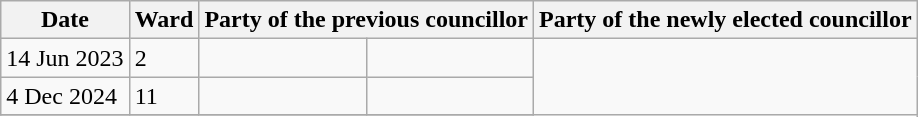<table class="wikitable">
<tr>
<th>Date</th>
<th>Ward</th>
<th colspan=2>Party of the previous councillor</th>
<th colspan=2>Party of the newly elected councillor</th>
</tr>
<tr>
<td>14 Jun 2023</td>
<td>2</td>
<td></td>
<td></td>
</tr>
<tr>
<td>4 Dec 2024</td>
<td>11</td>
<td></td>
<td></td>
</tr>
<tr>
</tr>
</table>
